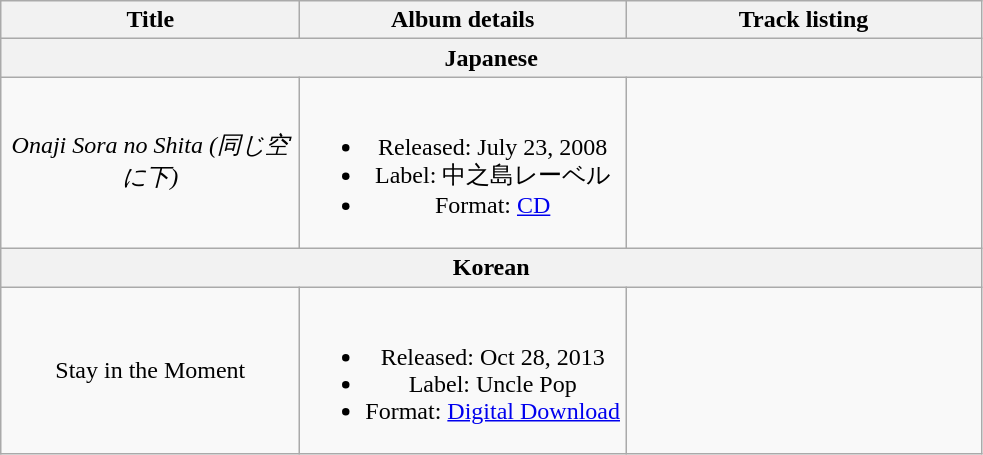<table class="wikitable plainrowheaders" style="text-align:center;">
<tr>
<th rowspan="1" style="width:12em;">Title</th>
<th rowspan="1">Album details</th>
<th rowspan="1" style="width:230px;">Track listing</th>
</tr>
<tr>
<th colspan="5">Japanese</th>
</tr>
<tr>
<td><em>Onaji Sora no Shita (同じ空に下)</em></td>
<td><br><ul><li>Released: July 23, 2008</li><li>Label: 中之島レーベル</li><li>Format: <a href='#'>CD</a></li></ul></td>
<td></td>
</tr>
<tr>
<th colspan="5">Korean</th>
</tr>
<tr>
<td>Stay in the Moment</td>
<td><br><ul><li>Released: Oct 28, 2013</li><li>Label: Uncle Pop</li><li>Format: <a href='#'>Digital Download</a></li></ul></td>
<td></td>
</tr>
</table>
